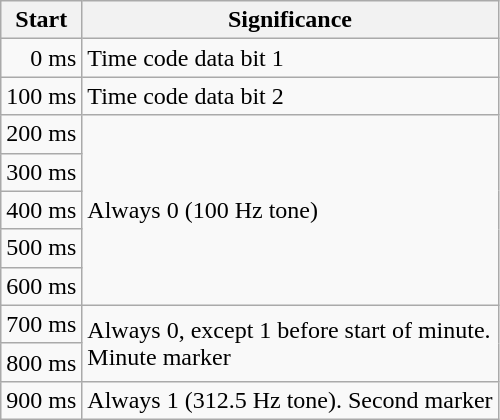<table class="wikitable" style="text-align:right">
<tr>
<th>Start</th>
<th>Significance</th>
</tr>
<tr>
<td>0 ms</td>
<td align=left>Time code data bit 1</td>
</tr>
<tr>
<td>100 ms</td>
<td align=left>Time code data bit 2</td>
</tr>
<tr>
<td>200 ms</td>
<td rowspan="5" style="text-align:left;">Always 0 (100 Hz tone)</td>
</tr>
<tr>
<td>300 ms</td>
</tr>
<tr>
<td>400 ms</td>
</tr>
<tr>
<td>500 ms</td>
</tr>
<tr>
<td>600 ms</td>
</tr>
<tr>
<td>700 ms</td>
<td rowspan="2" style="text-align:left;">Always 0, except 1 before start of minute.<br>Minute marker</td>
</tr>
<tr>
<td>800 ms</td>
</tr>
<tr>
<td>900 ms</td>
<td align=left>Always 1 (312.5 Hz tone). Second marker</td>
</tr>
</table>
